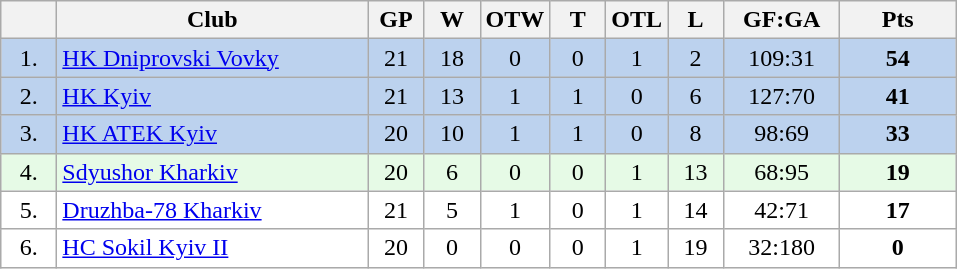<table class="wikitable">
<tr>
<th width="30"></th>
<th width="200">Club</th>
<th width="30">GP</th>
<th width="30">W</th>
<th width="30">OTW</th>
<th width="30">T</th>
<th width="30">OTL</th>
<th width="30">L</th>
<th width="70">GF:GA</th>
<th width="70">Pts</th>
</tr>
<tr bgcolor="#BCD2EE" align="center">
<td>1.</td>
<td align="left"><a href='#'>HK Dniprovski Vovky</a></td>
<td>21</td>
<td>18</td>
<td>0</td>
<td>0</td>
<td>1</td>
<td>2</td>
<td>109:31</td>
<td><strong>54</strong></td>
</tr>
<tr bgcolor="#BCD2EE" align="center">
<td>2.</td>
<td align="left"><a href='#'>HK Kyiv</a></td>
<td>21</td>
<td>13</td>
<td>1</td>
<td>1</td>
<td>0</td>
<td>6</td>
<td>127:70</td>
<td><strong>41</strong></td>
</tr>
<tr bgcolor="#BCD2EE" align="center">
<td>3.</td>
<td align="left"><a href='#'>HK ATEK Kyiv</a></td>
<td>20</td>
<td>10</td>
<td>1</td>
<td>1</td>
<td>0</td>
<td>8</td>
<td>98:69</td>
<td><strong>33</strong></td>
</tr>
<tr bgcolor="#e6fae6" align="center">
<td>4.</td>
<td align="left"><a href='#'>Sdyushor Kharkiv</a></td>
<td>20</td>
<td>6</td>
<td>0</td>
<td>0</td>
<td>1</td>
<td>13</td>
<td>68:95</td>
<td><strong>19</strong></td>
</tr>
<tr bgcolor="#FFFFFF" align="center">
<td>5.</td>
<td align="left"><a href='#'>Druzhba-78 Kharkiv</a></td>
<td>21</td>
<td>5</td>
<td>1</td>
<td>0</td>
<td>1</td>
<td>14</td>
<td>42:71</td>
<td><strong>17</strong></td>
</tr>
<tr bgcolor="#FFFFFF" align="center">
<td>6.</td>
<td align="left"><a href='#'>HC Sokil Kyiv II</a></td>
<td>20</td>
<td>0</td>
<td>0</td>
<td>0</td>
<td>1</td>
<td>19</td>
<td>32:180</td>
<td><strong>0</strong></td>
</tr>
</table>
